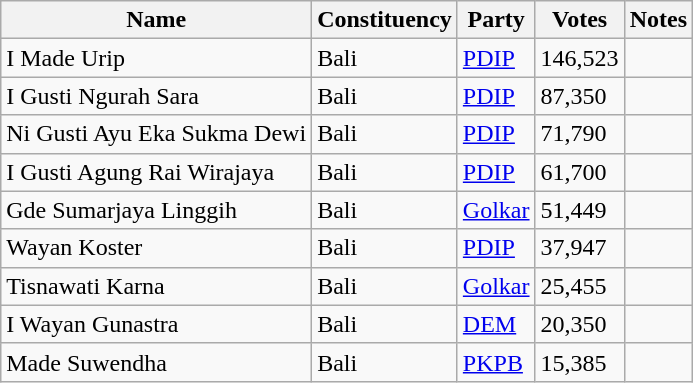<table class="wikitable sortable">
<tr>
<th>Name</th>
<th>Constituency</th>
<th>Party</th>
<th>Votes</th>
<th>Notes</th>
</tr>
<tr>
<td>I Made Urip</td>
<td>Bali</td>
<td><a href='#'>PDIP</a></td>
<td>146,523</td>
<td></td>
</tr>
<tr>
<td>I Gusti Ngurah Sara</td>
<td>Bali</td>
<td><a href='#'>PDIP</a></td>
<td>87,350</td>
<td></td>
</tr>
<tr>
<td>Ni Gusti Ayu Eka Sukma Dewi</td>
<td>Bali</td>
<td><a href='#'>PDIP</a></td>
<td>71,790</td>
<td></td>
</tr>
<tr>
<td>I Gusti Agung Rai Wirajaya</td>
<td>Bali</td>
<td><a href='#'>PDIP</a></td>
<td>61,700</td>
<td></td>
</tr>
<tr>
<td>Gde Sumarjaya Linggih</td>
<td>Bali</td>
<td><a href='#'>Golkar</a></td>
<td>51,449</td>
<td></td>
</tr>
<tr>
<td>Wayan Koster</td>
<td>Bali</td>
<td><a href='#'>PDIP</a></td>
<td>37,947</td>
<td></td>
</tr>
<tr>
<td>Tisnawati Karna</td>
<td>Bali</td>
<td><a href='#'>Golkar</a></td>
<td>25,455</td>
<td></td>
</tr>
<tr>
<td>I Wayan Gunastra</td>
<td>Bali</td>
<td><a href='#'>DEM</a></td>
<td>20,350</td>
<td></td>
</tr>
<tr>
<td>Made Suwendha</td>
<td>Bali</td>
<td><a href='#'>PKPB</a></td>
<td>15,385</td>
<td></td>
</tr>
</table>
